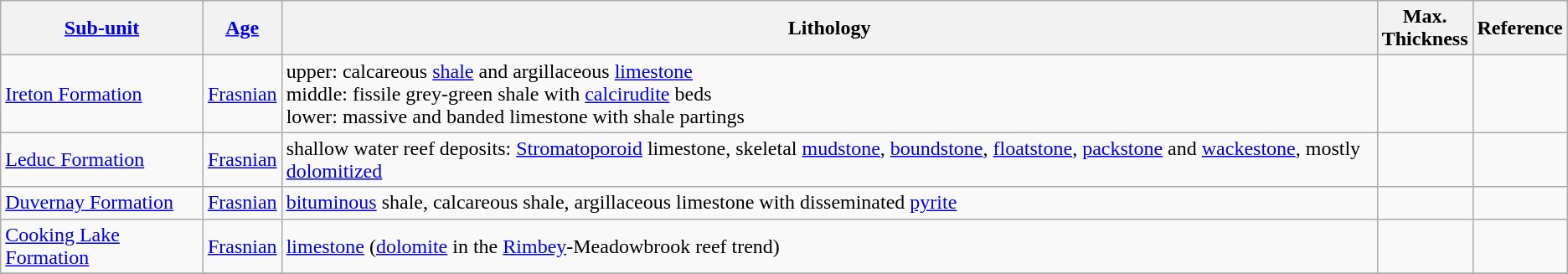<table class="wikitable">
<tr>
<th><a href='#'>Sub-unit</a></th>
<th><a href='#'>Age</a></th>
<th>Lithology</th>
<th>Max.<br>Thickness</th>
<th>Reference</th>
</tr>
<tr>
<td><a href='#'>Ireton Formation</a></td>
<td><a href='#'>Frasnian</a></td>
<td>upper: calcareous <a href='#'>shale</a> and argillaceous <a href='#'>limestone</a><br>middle: fissile grey-green shale with <a href='#'>calcirudite</a> beds<br>lower: massive and banded limestone with shale partings</td>
<td></td>
<td></td>
</tr>
<tr>
<td><a href='#'>Leduc Formation</a></td>
<td><a href='#'>Frasnian</a></td>
<td>shallow water reef deposits: <a href='#'>Stromatoporoid</a> limestone, skeletal <a href='#'>mudstone</a>, <a href='#'>boundstone</a>, <a href='#'>floatstone</a>, <a href='#'>packstone</a> and <a href='#'>wackestone</a>, mostly <a href='#'>dolomitized</a></td>
<td></td>
<td></td>
</tr>
<tr>
<td><a href='#'>Duvernay Formation</a></td>
<td><a href='#'>Frasnian</a></td>
<td><a href='#'>bituminous</a> shale, calcareous shale, argillaceous limestone with disseminated <a href='#'>pyrite</a></td>
<td></td>
<td></td>
</tr>
<tr>
<td><a href='#'>Cooking Lake Formation</a></td>
<td><a href='#'>Frasnian</a></td>
<td><a href='#'>limestone</a> (<a href='#'>dolomite</a> in the <a href='#'>Rimbey</a>-Meadowbrook reef trend)</td>
<td></td>
<td></td>
</tr>
<tr>
</tr>
</table>
